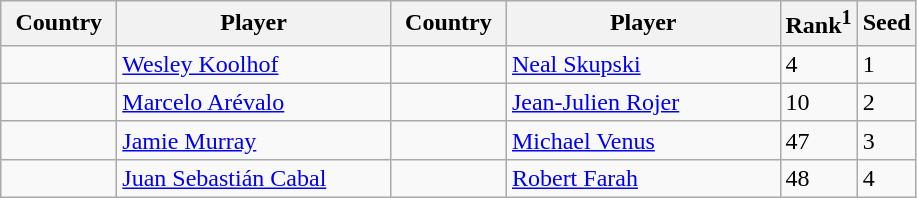<table class="sortable wikitable">
<tr>
<th width="70">Country</th>
<th width="175">Player</th>
<th width="70">Country</th>
<th width="175">Player</th>
<th>Rank<sup>1</sup></th>
<th>Seed</th>
</tr>
<tr>
<td></td>
<td><a href='#'>Wesley Koolhof</a></td>
<td></td>
<td><a href='#'>Neal Skupski</a></td>
<td>4</td>
<td>1</td>
</tr>
<tr>
<td></td>
<td><a href='#'>Marcelo Arévalo</a></td>
<td></td>
<td><a href='#'>Jean-Julien Rojer</a></td>
<td>10</td>
<td>2</td>
</tr>
<tr>
<td></td>
<td><a href='#'>Jamie Murray</a></td>
<td></td>
<td><a href='#'>Michael Venus</a></td>
<td>47</td>
<td>3</td>
</tr>
<tr>
<td></td>
<td><a href='#'>Juan Sebastián Cabal</a></td>
<td></td>
<td><a href='#'>Robert Farah</a></td>
<td>48</td>
<td>4</td>
</tr>
</table>
